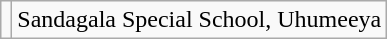<table class="wikitable">
<tr>
<td></td>
<td>Sandagala Special School, Uhumeeya</td>
</tr>
</table>
